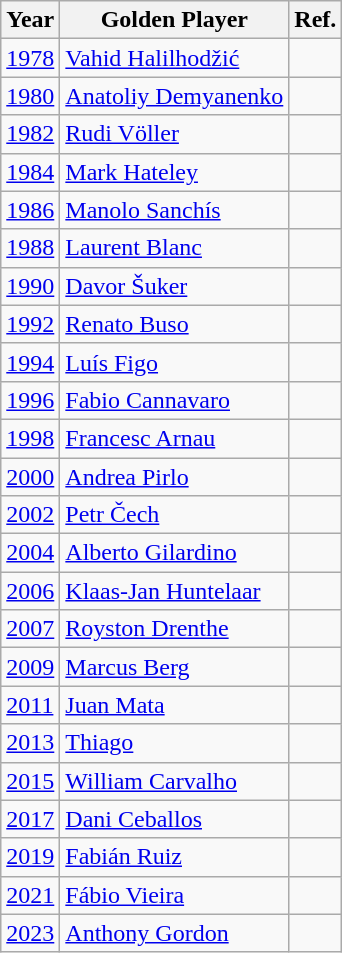<table class=wikitable>
<tr>
<th>Year</th>
<th>Golden Player</th>
<th>Ref.</th>
</tr>
<tr>
<td><a href='#'>1978</a></td>
<td> <a href='#'>Vahid Halilhodžić</a></td>
<td></td>
</tr>
<tr>
<td><a href='#'>1980</a></td>
<td> <a href='#'>Anatoliy Demyanenko</a></td>
<td></td>
</tr>
<tr>
<td><a href='#'>1982</a></td>
<td> <a href='#'>Rudi Völler</a></td>
<td></td>
</tr>
<tr>
<td><a href='#'>1984</a></td>
<td> <a href='#'>Mark Hateley</a></td>
<td></td>
</tr>
<tr>
<td><a href='#'>1986</a></td>
<td> <a href='#'>Manolo Sanchís</a></td>
<td></td>
</tr>
<tr>
<td><a href='#'>1988</a></td>
<td> <a href='#'>Laurent Blanc</a></td>
<td></td>
</tr>
<tr>
<td><a href='#'>1990</a></td>
<td> <a href='#'>Davor Šuker</a></td>
<td></td>
</tr>
<tr>
<td><a href='#'>1992</a></td>
<td> <a href='#'>Renato Buso</a></td>
<td></td>
</tr>
<tr>
<td><a href='#'>1994</a></td>
<td> <a href='#'>Luís Figo</a></td>
<td></td>
</tr>
<tr>
<td><a href='#'>1996</a></td>
<td> <a href='#'>Fabio Cannavaro</a></td>
<td></td>
</tr>
<tr>
<td><a href='#'>1998</a></td>
<td> <a href='#'>Francesc Arnau</a></td>
<td></td>
</tr>
<tr>
<td><a href='#'>2000</a></td>
<td> <a href='#'>Andrea Pirlo</a></td>
<td></td>
</tr>
<tr>
<td><a href='#'>2002</a></td>
<td> <a href='#'>Petr Čech</a></td>
<td></td>
</tr>
<tr>
<td><a href='#'>2004</a></td>
<td> <a href='#'>Alberto Gilardino</a></td>
<td></td>
</tr>
<tr>
<td><a href='#'>2006</a></td>
<td> <a href='#'>Klaas-Jan Huntelaar</a></td>
<td></td>
</tr>
<tr>
<td><a href='#'>2007</a></td>
<td> <a href='#'>Royston Drenthe</a></td>
<td></td>
</tr>
<tr>
<td><a href='#'>2009</a></td>
<td> <a href='#'>Marcus Berg</a></td>
<td></td>
</tr>
<tr>
<td><a href='#'>2011</a></td>
<td> <a href='#'>Juan Mata</a></td>
<td></td>
</tr>
<tr>
<td><a href='#'>2013</a></td>
<td> <a href='#'>Thiago</a></td>
<td></td>
</tr>
<tr>
<td><a href='#'>2015</a></td>
<td> <a href='#'>William Carvalho</a></td>
<td></td>
</tr>
<tr>
<td><a href='#'>2017</a></td>
<td> <a href='#'>Dani Ceballos</a></td>
<td></td>
</tr>
<tr>
<td><a href='#'>2019</a></td>
<td> <a href='#'>Fabián Ruiz</a></td>
<td></td>
</tr>
<tr>
<td><a href='#'>2021</a></td>
<td> <a href='#'>Fábio Vieira</a></td>
<td></td>
</tr>
<tr>
<td><a href='#'>2023</a></td>
<td> <a href='#'>Anthony Gordon</a></td>
<td></td>
</tr>
</table>
